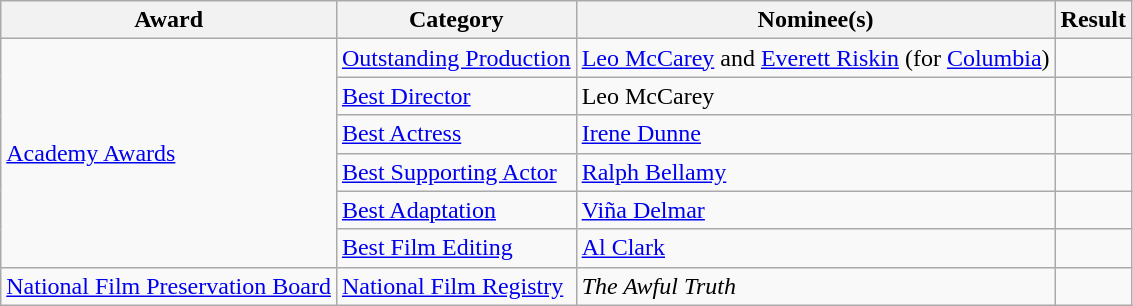<table class="wikitable plainrowheaders">
<tr>
<th>Award</th>
<th>Category</th>
<th>Nominee(s)</th>
<th>Result</th>
</tr>
<tr>
<td rowspan="6"><a href='#'>Academy Awards</a></td>
<td><a href='#'>Outstanding Production</a></td>
<td><a href='#'>Leo McCarey</a> and <a href='#'>Everett Riskin</a> (for <a href='#'>Columbia</a>)</td>
<td></td>
</tr>
<tr>
<td><a href='#'>Best Director</a></td>
<td>Leo McCarey</td>
<td></td>
</tr>
<tr>
<td><a href='#'>Best Actress</a></td>
<td><a href='#'>Irene Dunne</a></td>
<td></td>
</tr>
<tr>
<td><a href='#'>Best Supporting Actor</a></td>
<td><a href='#'>Ralph Bellamy</a></td>
<td></td>
</tr>
<tr>
<td><a href='#'>Best Adaptation</a></td>
<td><a href='#'>Viña Delmar</a></td>
<td></td>
</tr>
<tr>
<td><a href='#'>Best Film Editing</a></td>
<td><a href='#'>Al Clark</a></td>
<td></td>
</tr>
<tr>
<td><a href='#'>National Film Preservation Board</a></td>
<td><a href='#'>National Film Registry</a></td>
<td><em>The Awful Truth</em></td>
<td></td>
</tr>
</table>
